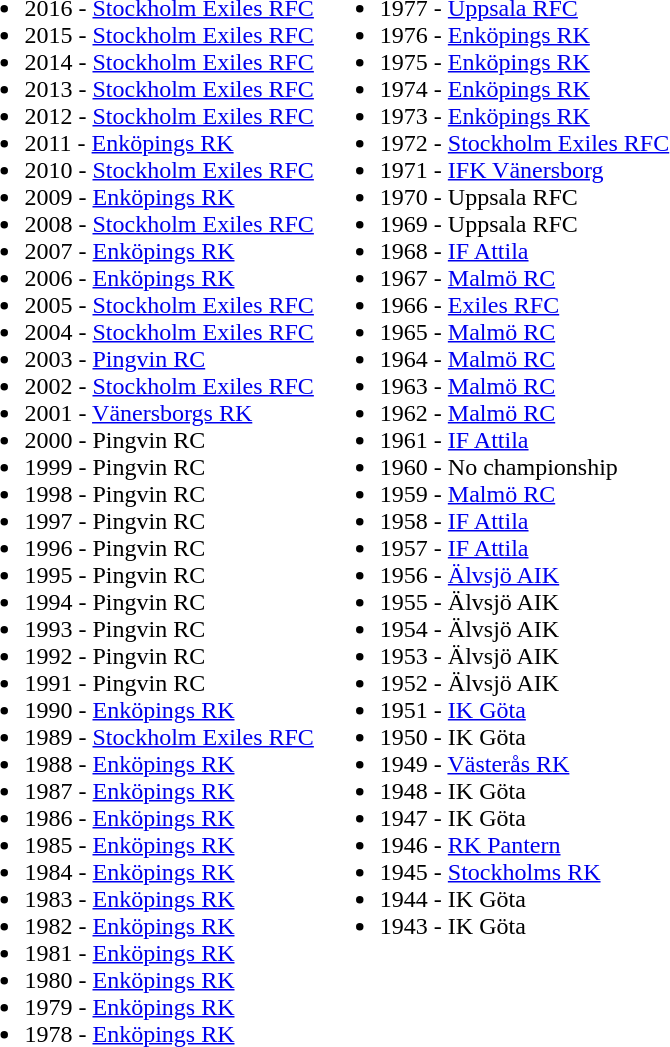<table border="0">
<tr ---- valign="top">
<td><br><ul><li>2016 - <a href='#'>Stockholm Exiles RFC</a></li><li>2015 - <a href='#'>Stockholm Exiles RFC</a></li><li>2014 - <a href='#'>Stockholm Exiles RFC</a></li><li>2013 - <a href='#'>Stockholm Exiles RFC</a></li><li>2012 - <a href='#'>Stockholm Exiles RFC</a></li><li>2011 - <a href='#'>Enköpings RK</a></li><li>2010 - <a href='#'>Stockholm Exiles RFC</a></li><li>2009 - <a href='#'>Enköpings RK</a></li><li>2008 - <a href='#'>Stockholm Exiles RFC</a></li><li>2007 - <a href='#'>Enköpings RK</a></li><li>2006 - <a href='#'>Enköpings RK</a></li><li>2005 - <a href='#'>Stockholm Exiles RFC</a></li><li>2004 - <a href='#'>Stockholm Exiles RFC</a></li><li>2003 - <a href='#'>Pingvin RC</a></li><li>2002 - <a href='#'>Stockholm Exiles RFC</a></li><li>2001 - <a href='#'>Vänersborgs RK</a></li><li>2000 - Pingvin RC</li><li>1999 - Pingvin RC</li><li>1998 - Pingvin RC</li><li>1997 - Pingvin RC</li><li>1996 - Pingvin RC</li><li>1995 - Pingvin RC</li><li>1994 - Pingvin RC</li><li>1993 - Pingvin RC</li><li>1992 - Pingvin RC</li><li>1991 - Pingvin RC</li><li>1990 - <a href='#'>Enköpings RK</a></li><li>1989 - <a href='#'>Stockholm Exiles RFC</a></li><li>1988 - <a href='#'>Enköpings RK</a></li><li>1987 - <a href='#'>Enköpings RK</a></li><li>1986 - <a href='#'>Enköpings RK</a></li><li>1985 - <a href='#'>Enköpings RK</a></li><li>1984 - <a href='#'>Enköpings RK</a></li><li>1983 - <a href='#'>Enköpings RK</a></li><li>1982 - <a href='#'>Enköpings RK</a></li><li>1981 - <a href='#'>Enköpings RK</a></li><li>1980 - <a href='#'>Enköpings RK</a></li><li>1979 - <a href='#'>Enköpings RK</a></li><li>1978 - <a href='#'>Enköpings RK</a></li></ul></td>
<td><br><ul><li>1977 - <a href='#'>Uppsala RFC</a></li><li>1976 - <a href='#'>Enköpings RK</a></li><li>1975 - <a href='#'>Enköpings RK</a></li><li>1974 - <a href='#'>Enköpings RK</a></li><li>1973 - <a href='#'>Enköpings RK</a></li><li>1972 - <a href='#'>Stockholm Exiles RFC</a></li><li>1971 - <a href='#'>IFK Vänersborg</a></li><li>1970 - Uppsala RFC</li><li>1969 - Uppsala RFC</li><li>1968 - <a href='#'>IF Attila</a></li><li>1967 - <a href='#'>Malmö RC</a></li><li>1966 - <a href='#'>Exiles RFC</a></li><li>1965 - <a href='#'>Malmö RC</a></li><li>1964 - <a href='#'>Malmö RC</a></li><li>1963 - <a href='#'>Malmö RC</a></li><li>1962 - <a href='#'>Malmö RC</a></li><li>1961 - <a href='#'>IF Attila</a></li><li>1960 - No championship</li><li>1959 - <a href='#'>Malmö RC</a></li><li>1958 - <a href='#'>IF Attila</a></li><li>1957 - <a href='#'>IF Attila</a></li><li>1956 - <a href='#'>Älvsjö AIK</a></li><li>1955 - Älvsjö AIK</li><li>1954 - Älvsjö AIK</li><li>1953 - Älvsjö AIK</li><li>1952 - Älvsjö AIK</li><li>1951 - <a href='#'>IK Göta</a></li><li>1950 - IK Göta</li><li>1949 - <a href='#'>Västerås RK</a></li><li>1948 - IK Göta</li><li>1947 - IK Göta</li><li>1946 - <a href='#'>RK Pantern</a></li><li>1945 - <a href='#'>Stockholms RK</a></li><li>1944 - IK Göta</li><li>1943 - IK Göta</li></ul></td>
</tr>
</table>
